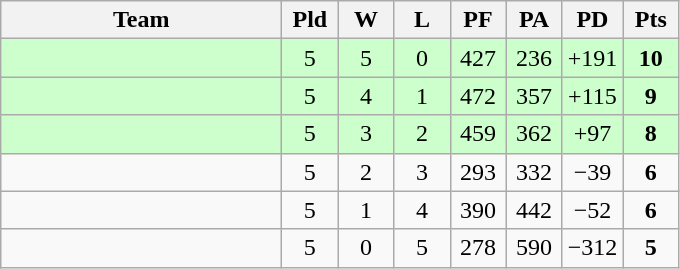<table class=wikitable style="text-align:center">
<tr>
<th width=180>Team</th>
<th width=30>Pld</th>
<th width=30>W</th>
<th width=30>L</th>
<th width=30>PF</th>
<th width=30>PA</th>
<th width=30>PD</th>
<th width=30>Pts</th>
</tr>
<tr bgcolor="#ccffcc">
<td align="left"></td>
<td>5</td>
<td>5</td>
<td>0</td>
<td>427</td>
<td>236</td>
<td>+191</td>
<td><strong>10</strong></td>
</tr>
<tr bgcolor="#ccffcc">
<td align="left"></td>
<td>5</td>
<td>4</td>
<td>1</td>
<td>472</td>
<td>357</td>
<td>+115</td>
<td><strong>9</strong></td>
</tr>
<tr bgcolor="#ccffcc">
<td align="left"></td>
<td>5</td>
<td>3</td>
<td>2</td>
<td>459</td>
<td>362</td>
<td>+97</td>
<td><strong>8</strong></td>
</tr>
<tr>
<td align="left"></td>
<td>5</td>
<td>2</td>
<td>3</td>
<td>293</td>
<td>332</td>
<td>−39</td>
<td><strong>6</strong></td>
</tr>
<tr>
<td align="left"></td>
<td>5</td>
<td>1</td>
<td>4</td>
<td>390</td>
<td>442</td>
<td>−52</td>
<td><strong>6</strong></td>
</tr>
<tr>
<td align="left"></td>
<td>5</td>
<td>0</td>
<td>5</td>
<td>278</td>
<td>590</td>
<td>−312</td>
<td><strong>5</strong></td>
</tr>
</table>
